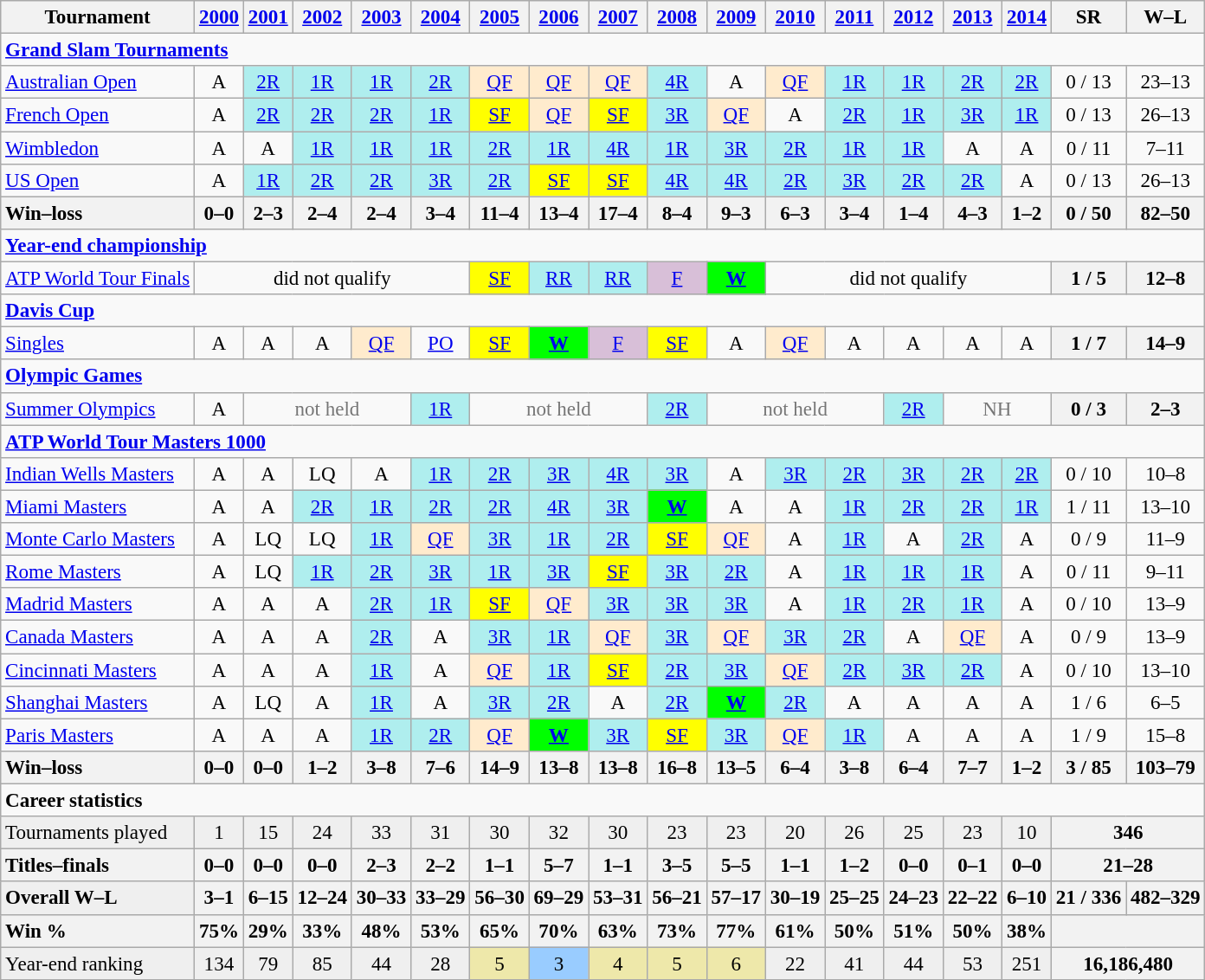<table class="nowrap wikitable" style=text-align:center;font-size:96%>
<tr>
<th>Tournament</th>
<th><a href='#'>2000</a></th>
<th><a href='#'>2001</a></th>
<th><a href='#'>2002</a></th>
<th><a href='#'>2003</a></th>
<th><a href='#'>2004</a></th>
<th><a href='#'>2005</a></th>
<th><a href='#'>2006</a></th>
<th><a href='#'>2007</a></th>
<th><a href='#'>2008</a></th>
<th><a href='#'>2009</a></th>
<th><a href='#'>2010</a></th>
<th><a href='#'>2011</a></th>
<th><a href='#'>2012</a></th>
<th><a href='#'>2013</a></th>
<th><a href='#'>2014</a></th>
<th>SR</th>
<th>W–L</th>
</tr>
<tr>
<td colspan=20 align=left><a href='#'><strong>Grand Slam Tournaments</strong></a></td>
</tr>
<tr>
<td align=left><a href='#'>Australian Open</a></td>
<td>A</td>
<td bgcolor=afeeee><a href='#'>2R</a></td>
<td bgcolor=afeeee><a href='#'>1R</a></td>
<td bgcolor=afeeee><a href='#'>1R</a></td>
<td bgcolor=afeeee><a href='#'>2R</a></td>
<td bgcolor=ffebcd><a href='#'>QF</a></td>
<td bgcolor=ffebcd><a href='#'>QF</a></td>
<td bgcolor=ffebcd><a href='#'>QF</a></td>
<td bgcolor=afeeee><a href='#'>4R</a></td>
<td>A</td>
<td bgcolor=ffebcd><a href='#'>QF</a></td>
<td bgcolor=afeeee><a href='#'>1R</a></td>
<td bgcolor=afeeee><a href='#'>1R</a></td>
<td bgcolor=afeeee><a href='#'>2R</a></td>
<td bgcolor=afeeee><a href='#'>2R</a></td>
<td>0 / 13</td>
<td>23–13</td>
</tr>
<tr>
<td align=left><a href='#'>French Open</a></td>
<td>A</td>
<td bgcolor=afeeee><a href='#'>2R</a></td>
<td bgcolor=afeeee><a href='#'>2R</a></td>
<td bgcolor=afeeee><a href='#'>2R</a></td>
<td bgcolor=afeeee><a href='#'>1R</a></td>
<td bgcolor=yellow><a href='#'>SF</a></td>
<td bgcolor=ffebcd><a href='#'>QF</a></td>
<td bgcolor=yellow><a href='#'>SF</a></td>
<td bgcolor=afeeee><a href='#'>3R</a></td>
<td bgcolor=ffebcd><a href='#'>QF</a></td>
<td>A</td>
<td bgcolor=afeeee><a href='#'>2R</a></td>
<td bgcolor=afeeee><a href='#'>1R</a></td>
<td bgcolor=afeeee><a href='#'>3R</a></td>
<td bgcolor=afeeee><a href='#'>1R</a></td>
<td>0 / 13</td>
<td>26–13</td>
</tr>
<tr>
<td align=left><a href='#'>Wimbledon</a></td>
<td>A</td>
<td>A</td>
<td bgcolor=afeeee><a href='#'>1R</a></td>
<td bgcolor=afeeee><a href='#'>1R</a></td>
<td bgcolor=afeeee><a href='#'>1R</a></td>
<td bgcolor=afeeee><a href='#'>2R</a></td>
<td bgcolor=afeeee><a href='#'>1R</a></td>
<td bgcolor=afeeee><a href='#'>4R</a></td>
<td bgcolor=afeeee><a href='#'>1R</a></td>
<td bgcolor=afeeee><a href='#'>3R</a></td>
<td bgcolor=afeeee><a href='#'>2R</a></td>
<td bgcolor=afeeee><a href='#'>1R</a></td>
<td bgcolor=afeeee><a href='#'>1R</a></td>
<td>A</td>
<td>A</td>
<td>0 / 11</td>
<td>7–11</td>
</tr>
<tr>
<td align=left><a href='#'>US Open</a></td>
<td>A</td>
<td bgcolor=afeeee><a href='#'>1R</a></td>
<td bgcolor=afeeee><a href='#'>2R</a></td>
<td bgcolor=afeeee><a href='#'>2R</a></td>
<td bgcolor=afeeee><a href='#'>3R</a></td>
<td bgcolor=afeeee><a href='#'>2R</a></td>
<td bgcolor=yellow><a href='#'>SF</a></td>
<td bgcolor=yellow><a href='#'>SF</a></td>
<td bgcolor=afeeee><a href='#'>4R</a></td>
<td bgcolor=afeeee><a href='#'>4R</a></td>
<td bgcolor=afeeee><a href='#'>2R</a></td>
<td bgcolor=afeeee><a href='#'>3R</a></td>
<td bgcolor=afeeee><a href='#'>2R</a></td>
<td bgcolor=afeeee><a href='#'>2R</a></td>
<td>A</td>
<td>0 / 13</td>
<td>26–13</td>
</tr>
<tr>
<th style=text-align:left>Win–loss</th>
<th>0–0</th>
<th>2–3</th>
<th>2–4</th>
<th>2–4</th>
<th>3–4</th>
<th>11–4</th>
<th>13–4</th>
<th>17–4</th>
<th>8–4</th>
<th>9–3</th>
<th>6–3</th>
<th>3–4</th>
<th>1–4</th>
<th>4–3</th>
<th>1–2</th>
<th>0 / 50</th>
<th>82–50</th>
</tr>
<tr>
<td colspan=20 align=left><a href='#'><strong>Year-end championship</strong></a></td>
</tr>
<tr>
<td align=left><a href='#'>ATP World Tour Finals</a></td>
<td colspan=5>did not qualify</td>
<td bgcolor=yellow><a href='#'>SF</a></td>
<td bgcolor=afeeee><a href='#'>RR</a></td>
<td bgcolor=afeeee><a href='#'>RR</a></td>
<td bgcolor=d8bfd8><a href='#'>F</a></td>
<td bgcolor=lime><a href='#'><strong>W</strong></a></td>
<td colspan=5>did not qualify</td>
<th>1 / 5</th>
<th>12–8</th>
</tr>
<tr>
<td colspan=20 align=left><strong><a href='#'>Davis Cup</a></strong></td>
</tr>
<tr>
<td align=left><a href='#'>Singles</a></td>
<td>A</td>
<td>A</td>
<td>A</td>
<td bgcolor=ffebcd><a href='#'>QF</a></td>
<td><a href='#'>PO</a></td>
<td bgcolor=yellow><a href='#'>SF</a></td>
<td bgcolor=lime><a href='#'><strong>W</strong></a></td>
<td bgcolor=d8bfd8><a href='#'>F</a></td>
<td bgcolor=yellow><a href='#'>SF</a></td>
<td>A</td>
<td bgcolor=ffebcd><a href='#'>QF</a></td>
<td>A</td>
<td>A</td>
<td>A</td>
<td>A</td>
<th>1 / 7</th>
<th>14–9</th>
</tr>
<tr>
<td colspan=20 align=left><strong><a href='#'>Olympic Games</a></strong></td>
</tr>
<tr>
<td align=left><a href='#'>Summer Olympics</a></td>
<td>A</td>
<td colspan=3 style=color:#767676>not held</td>
<td bgcolor=afeeee><a href='#'>1R</a></td>
<td colspan=3 style=color:#767676>not held</td>
<td bgcolor=afeeee><a href='#'>2R</a></td>
<td colspan=3 style=color:#767676>not held</td>
<td bgcolor=afeeee><a href='#'>2R</a></td>
<td colspan=2 style=color:#767676>NH</td>
<th>0 / 3</th>
<th>2–3</th>
</tr>
<tr>
<td colspan=20 align=left><strong><a href='#'>ATP World Tour Masters 1000</a></strong></td>
</tr>
<tr>
<td align=left><a href='#'>Indian Wells Masters</a></td>
<td>A</td>
<td>A</td>
<td>LQ</td>
<td>A</td>
<td bgcolor=afeeee><a href='#'>1R</a></td>
<td bgcolor=afeeee><a href='#'>2R</a></td>
<td bgcolor=afeeee><a href='#'>3R</a></td>
<td bgcolor=afeeee><a href='#'>4R</a></td>
<td bgcolor=afeeee><a href='#'>3R</a></td>
<td>A</td>
<td bgcolor=afeeee><a href='#'>3R</a></td>
<td bgcolor=afeeee><a href='#'>2R</a></td>
<td bgcolor=afeeee><a href='#'>3R</a></td>
<td bgcolor=afeeee><a href='#'>2R</a></td>
<td bgcolor=afeeee><a href='#'>2R</a></td>
<td>0 / 10</td>
<td>10–8</td>
</tr>
<tr>
<td align=left><a href='#'>Miami Masters</a></td>
<td>A</td>
<td>A</td>
<td bgcolor=afeeee><a href='#'>2R</a></td>
<td bgcolor=afeeee><a href='#'>1R</a></td>
<td bgcolor=afeeee><a href='#'>2R</a></td>
<td bgcolor=afeeee><a href='#'>2R</a></td>
<td bgcolor=afeeee><a href='#'>4R</a></td>
<td bgcolor=afeeee><a href='#'>3R</a></td>
<td bgcolor=lime><a href='#'><strong>W</strong></a></td>
<td>A</td>
<td>A</td>
<td bgcolor=afeeee><a href='#'>1R</a></td>
<td bgcolor=afeeee><a href='#'>2R</a></td>
<td bgcolor=afeeee><a href='#'>2R</a></td>
<td bgcolor=afeeee><a href='#'>1R</a></td>
<td>1 / 11</td>
<td>13–10</td>
</tr>
<tr>
<td align=left><a href='#'>Monte Carlo Masters</a></td>
<td>A</td>
<td>LQ</td>
<td>LQ</td>
<td bgcolor=afeeee><a href='#'>1R</a></td>
<td bgcolor=ffebcd><a href='#'>QF</a></td>
<td bgcolor=afeeee><a href='#'>3R</a></td>
<td bgcolor=afeeee><a href='#'>1R</a></td>
<td bgcolor=afeeee><a href='#'>2R</a></td>
<td bgcolor=yellow><a href='#'>SF</a></td>
<td bgcolor=ffebcd><a href='#'>QF</a></td>
<td>A</td>
<td bgcolor=afeeee><a href='#'>1R</a></td>
<td>A</td>
<td bgcolor=afeeee><a href='#'>2R</a></td>
<td>A</td>
<td>0 / 9</td>
<td>11–9</td>
</tr>
<tr>
<td align=left><a href='#'>Rome Masters</a></td>
<td>A</td>
<td>LQ</td>
<td bgcolor=afeeee><a href='#'>1R</a></td>
<td bgcolor=afeeee><a href='#'>2R</a></td>
<td bgcolor=afeeee><a href='#'>3R</a></td>
<td bgcolor=afeeee><a href='#'>1R</a></td>
<td bgcolor=afeeee><a href='#'>3R</a></td>
<td bgcolor=yellow><a href='#'>SF</a></td>
<td bgcolor=afeeee><a href='#'>3R</a></td>
<td bgcolor=afeeee><a href='#'>2R</a></td>
<td>A</td>
<td bgcolor=afeeee><a href='#'>1R</a></td>
<td bgcolor=afeeee><a href='#'>1R</a></td>
<td bgcolor=afeeee><a href='#'>1R</a></td>
<td>A</td>
<td>0 / 11</td>
<td>9–11</td>
</tr>
<tr>
<td align=left><a href='#'>Madrid Masters</a></td>
<td>A</td>
<td>A</td>
<td>A</td>
<td bgcolor=afeeee><a href='#'>2R</a></td>
<td bgcolor=afeeee><a href='#'>1R</a></td>
<td bgcolor=yellow><a href='#'>SF</a></td>
<td bgcolor=ffebcd><a href='#'>QF</a></td>
<td bgcolor=afeeee><a href='#'>3R</a></td>
<td bgcolor=afeeee><a href='#'>3R</a></td>
<td bgcolor=afeeee><a href='#'>3R</a></td>
<td>A</td>
<td bgcolor=afeeee><a href='#'>1R</a></td>
<td bgcolor=afeeee><a href='#'>2R</a></td>
<td bgcolor=afeeee><a href='#'>1R</a></td>
<td>A</td>
<td>0 / 10</td>
<td>13–9</td>
</tr>
<tr>
<td align=left><a href='#'>Canada Masters</a></td>
<td>A</td>
<td>A</td>
<td>A</td>
<td bgcolor=afeeee><a href='#'>2R</a></td>
<td>A</td>
<td bgcolor=afeeee><a href='#'>3R</a></td>
<td bgcolor=afeeee><a href='#'>1R</a></td>
<td bgcolor=ffebcd><a href='#'>QF</a></td>
<td bgcolor=afeeee><a href='#'>3R</a></td>
<td bgcolor=ffebcd><a href='#'>QF</a></td>
<td bgcolor=afeeee><a href='#'>3R</a></td>
<td bgcolor=afeeee><a href='#'>2R</a></td>
<td>A</td>
<td bgcolor=ffebcd><a href='#'>QF</a></td>
<td>A</td>
<td>0 / 9</td>
<td>13–9</td>
</tr>
<tr>
<td align=left><a href='#'>Cincinnati Masters</a></td>
<td>A</td>
<td>A</td>
<td>A</td>
<td bgcolor=afeeee><a href='#'>1R</a></td>
<td>A</td>
<td bgcolor=ffebcd><a href='#'>QF</a></td>
<td bgcolor=afeeee><a href='#'>1R</a></td>
<td bgcolor=yellow><a href='#'>SF</a></td>
<td bgcolor=afeeee><a href='#'>2R</a></td>
<td bgcolor=afeeee><a href='#'>3R</a></td>
<td bgcolor=ffebcd><a href='#'>QF</a></td>
<td bgcolor=afeeee><a href='#'>2R</a></td>
<td bgcolor=afeeee><a href='#'>3R</a></td>
<td bgcolor=afeeee><a href='#'>2R</a></td>
<td>A</td>
<td>0 / 10</td>
<td>13–10</td>
</tr>
<tr>
<td align=left><a href='#'>Shanghai Masters</a></td>
<td>A</td>
<td>LQ</td>
<td>A</td>
<td bgcolor=afeeee><a href='#'>1R</a></td>
<td>A</td>
<td bgcolor=afeeee><a href='#'>3R</a></td>
<td bgcolor=afeeee><a href='#'>2R</a></td>
<td>A</td>
<td bgcolor=afeeee><a href='#'>2R</a></td>
<td bgcolor=lime><a href='#'><strong>W</strong></a></td>
<td bgcolor=afeeee><a href='#'>2R</a></td>
<td>A</td>
<td>A</td>
<td>A</td>
<td>A</td>
<td>1 / 6</td>
<td>6–5</td>
</tr>
<tr>
<td align=left><a href='#'>Paris Masters</a></td>
<td>A</td>
<td>A</td>
<td>A</td>
<td bgcolor=afeeee><a href='#'>1R</a></td>
<td bgcolor=afeeee><a href='#'>2R</a></td>
<td bgcolor=ffebcd><a href='#'>QF</a></td>
<td bgcolor=lime><a href='#'><strong>W</strong></a></td>
<td bgcolor=afeeee><a href='#'>3R</a></td>
<td bgcolor=yellow><a href='#'>SF</a></td>
<td bgcolor=afeeee><a href='#'>3R</a></td>
<td bgcolor=ffebcd><a href='#'>QF</a></td>
<td bgcolor=afeeee><a href='#'>1R</a></td>
<td>A</td>
<td>A</td>
<td>A</td>
<td>1 / 9</td>
<td>15–8</td>
</tr>
<tr>
<th style=text-align:left>Win–loss</th>
<th>0–0</th>
<th>0–0</th>
<th>1–2</th>
<th>3–8</th>
<th>7–6</th>
<th>14–9</th>
<th>13–8</th>
<th>13–8</th>
<th>16–8</th>
<th>13–5</th>
<th>6–4</th>
<th>3–8</th>
<th>6–4</th>
<th>7–7</th>
<th>1–2</th>
<th>3 / 85</th>
<th>103–79</th>
</tr>
<tr>
<td colspan=20 align=left><strong>Career statistics</strong></td>
</tr>
<tr bgcolor=efefef>
<td align=left>Tournaments played</td>
<td>1</td>
<td>15</td>
<td>24</td>
<td>33</td>
<td>31</td>
<td>30</td>
<td>32</td>
<td>30</td>
<td>23</td>
<td>23</td>
<td>20</td>
<td>26</td>
<td>25</td>
<td>23</td>
<td>10</td>
<th colspan=2>346</th>
</tr>
<tr>
<th style=text-align:left>Titles–finals</th>
<th>0–0</th>
<th>0–0</th>
<th>0–0</th>
<th>2–3</th>
<th>2–2</th>
<th>1–1</th>
<th>5–7</th>
<th>1–1</th>
<th>3–5</th>
<th>5–5</th>
<th>1–1</th>
<th>1–2</th>
<th>0–0</th>
<th>0–1</th>
<th>0–0</th>
<th colspan=2>21–28</th>
</tr>
<tr style="font-weight:bold; background:#efefef;">
<td style=text-align:left>Overall W–L</td>
<th>3–1</th>
<th>6–15</th>
<th>12–24</th>
<th>30–33</th>
<th>33–29</th>
<th>56–30</th>
<th>69–29</th>
<th>53–31</th>
<th>56–21</th>
<th>57–17</th>
<th>30–19</th>
<th>25–25</th>
<th>24–23</th>
<th>22–22</th>
<th>6–10</th>
<th>21 / 336</th>
<th>482–329</th>
</tr>
<tr>
<th style=text-align:left>Win %</th>
<th>75%</th>
<th>29%</th>
<th>33%</th>
<th>48%</th>
<th>53%</th>
<th>65%</th>
<th>70%</th>
<th>63%</th>
<th>73%</th>
<th>77%</th>
<th>61%</th>
<th>50%</th>
<th>51%</th>
<th>50%</th>
<th>38%</th>
<th colspan=3></th>
</tr>
<tr bgcolor=efefef>
<td align=left>Year-end ranking</td>
<td>134</td>
<td>79</td>
<td>85</td>
<td>44</td>
<td>28</td>
<td bgcolor=eee8aa>5</td>
<td bgcolor=99ccff>3</td>
<td bgcolor=eee8aa>4</td>
<td bgcolor=eee8aa>5</td>
<td bgcolor=eee8aa>6</td>
<td>22</td>
<td>41</td>
<td>44</td>
<td>53</td>
<td>251</td>
<th colspan=2>16,186,480</th>
</tr>
</table>
